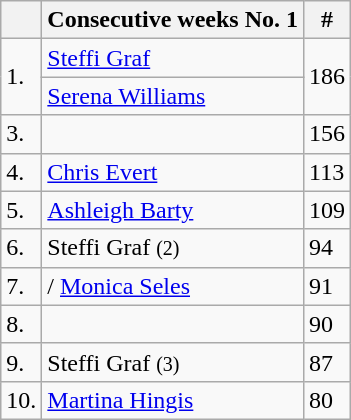<table class="wikitable">
<tr>
<th></th>
<th>Consecutive weeks No. 1</th>
<th>#</th>
</tr>
<tr>
<td rowspan=2>1.</td>
<td> <a href='#'>Steffi Graf</a></td>
<td rowspan=2>186</td>
</tr>
<tr>
<td> <a href='#'>Serena Williams</a></td>
</tr>
<tr>
<td>3.</td>
<td></td>
<td>156</td>
</tr>
<tr>
<td>4.</td>
<td> <a href='#'>Chris Evert</a></td>
<td>113</td>
</tr>
<tr>
<td>5.</td>
<td> <a href='#'>Ashleigh Barty</a></td>
<td>109</td>
</tr>
<tr>
<td>6.</td>
<td> Steffi Graf <small> (2)</small></td>
<td>94</td>
</tr>
<tr>
<td>7.</td>
<td>/ <a href='#'>Monica Seles</a></td>
<td>91</td>
</tr>
<tr>
<td>8.</td>
<td></td>
<td>90</td>
</tr>
<tr>
<td>9.</td>
<td> Steffi Graf <small> (3)</small></td>
<td>87</td>
</tr>
<tr>
<td>10.</td>
<td> <a href='#'>Martina Hingis</a></td>
<td>80</td>
</tr>
</table>
